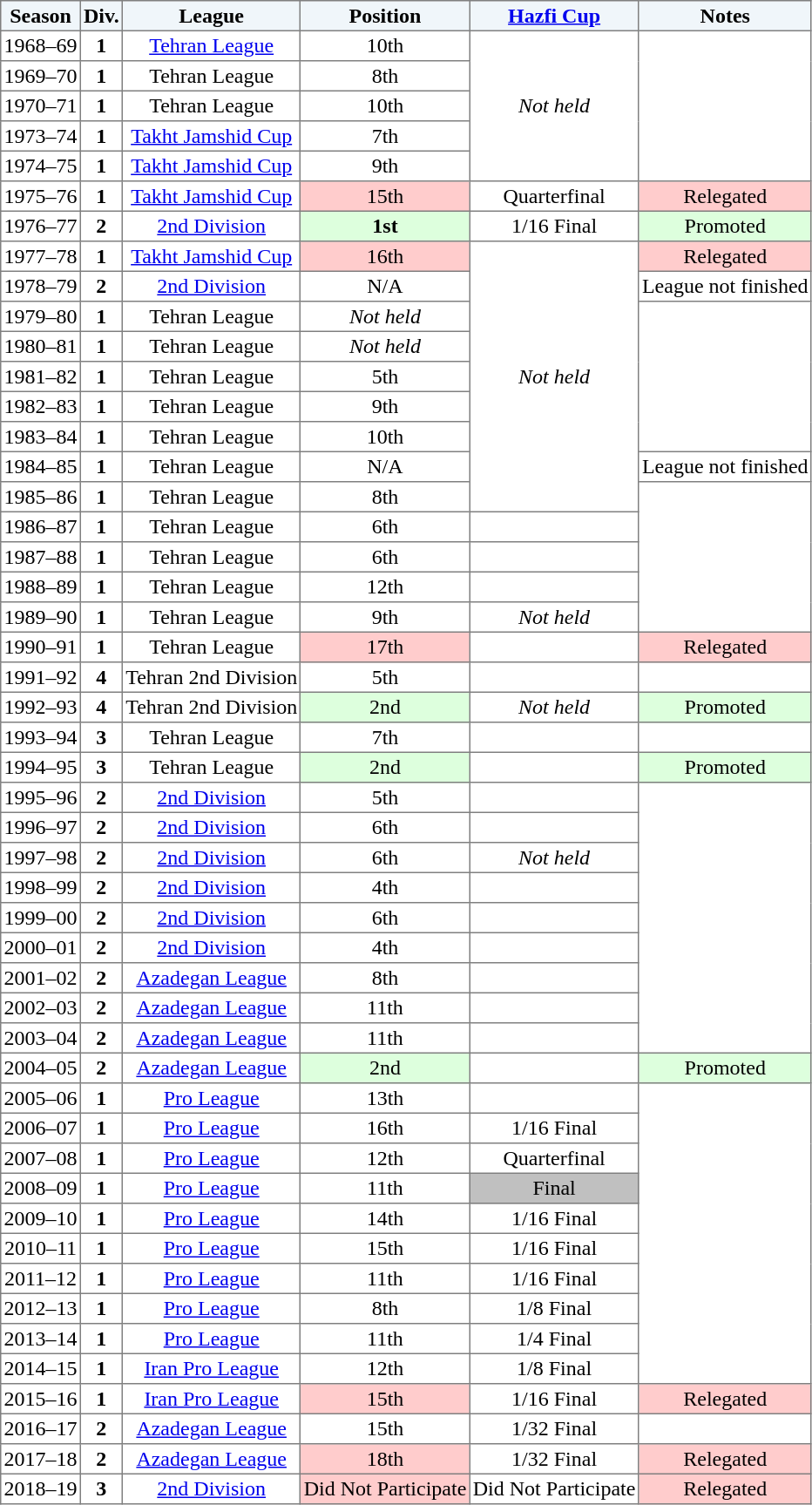<table border="1" cellpadding="2" style="border-collapse:collapse; text-align:center; font-size:normal;">
<tr style="background:#f0f6fa;">
<th>Season</th>
<th>Div.</th>
<th>League</th>
<th>Position</th>
<th><a href='#'>Hazfi Cup</a></th>
<th>Notes</th>
</tr>
<tr>
<td>1968–69</td>
<td><strong>1</strong></td>
<td><a href='#'>Tehran League</a></td>
<td>10th</td>
<td rowspan=5><em>Not held</em></td>
<td rowspan=5></td>
</tr>
<tr>
<td>1969–70</td>
<td><strong>1</strong></td>
<td>Tehran League</td>
<td>8th</td>
</tr>
<tr>
<td>1970–71</td>
<td><strong>1</strong></td>
<td>Tehran League</td>
<td>10th</td>
</tr>
<tr>
<td>1973–74</td>
<td><strong>1</strong></td>
<td><a href='#'>Takht Jamshid Cup</a></td>
<td>7th</td>
</tr>
<tr>
<td>1974–75</td>
<td><strong>1</strong></td>
<td><a href='#'>Takht Jamshid Cup</a></td>
<td>9th</td>
</tr>
<tr>
<td>1975–76</td>
<td><strong>1</strong></td>
<td><a href='#'>Takht Jamshid Cup</a></td>
<td style="text-align:center; background:#fcc;">15th</td>
<td>Quarterfinal</td>
<td style="text-align:center; background:#fcc;">Relegated</td>
</tr>
<tr>
<td>1976–77</td>
<td><strong>2</strong></td>
<td><a href='#'>2nd Division</a></td>
<td style="text-align:center; background:#dfd;"><strong>1st</strong></td>
<td>1/16 Final</td>
<td style="text-align:center; background:#dfd;">Promoted</td>
</tr>
<tr>
<td>1977–78</td>
<td><strong>1</strong></td>
<td><a href='#'>Takht Jamshid Cup</a></td>
<td style="text-align:center; background:#fcc;">16th</td>
<td rowspan=9><em>Not held</em></td>
<td style="text-align:center; background:#fcc;">Relegated</td>
</tr>
<tr>
<td>1978–79</td>
<td><strong>2</strong></td>
<td><a href='#'>2nd Division</a></td>
<td>N/A</td>
<td>League not finished</td>
</tr>
<tr>
<td>1979–80</td>
<td><strong>1</strong></td>
<td>Tehran League</td>
<td><em>Not held</em></td>
<td rowspan=5></td>
</tr>
<tr>
<td>1980–81</td>
<td><strong>1</strong></td>
<td>Tehran League</td>
<td><em>Not held</em></td>
</tr>
<tr>
<td>1981–82</td>
<td><strong>1</strong></td>
<td>Tehran League</td>
<td>5th</td>
</tr>
<tr>
<td>1982–83</td>
<td><strong>1</strong></td>
<td>Tehran League</td>
<td>9th</td>
</tr>
<tr>
<td>1983–84</td>
<td><strong>1</strong></td>
<td>Tehran League</td>
<td>10th</td>
</tr>
<tr>
<td>1984–85</td>
<td><strong>1</strong></td>
<td>Tehran League</td>
<td>N/A</td>
<td>League not finished</td>
</tr>
<tr>
<td>1985–86</td>
<td><strong>1</strong></td>
<td>Tehran League</td>
<td>8th</td>
<td rowspan=5></td>
</tr>
<tr>
<td>1986–87</td>
<td><strong>1</strong></td>
<td>Tehran League</td>
<td>6th</td>
<td></td>
</tr>
<tr>
<td>1987–88</td>
<td><strong>1</strong></td>
<td>Tehran League</td>
<td>6th</td>
<td></td>
</tr>
<tr>
<td>1988–89</td>
<td><strong>1</strong></td>
<td>Tehran League</td>
<td>12th</td>
<td></td>
</tr>
<tr>
<td>1989–90</td>
<td><strong>1</strong></td>
<td>Tehran League</td>
<td>9th</td>
<td><em>Not held</em></td>
</tr>
<tr>
<td>1990–91</td>
<td><strong>1</strong></td>
<td>Tehran League</td>
<td style="text-align:center; background:#fcc;">17th</td>
<td></td>
<td style="text-align:center; background:#fcc;">Relegated</td>
</tr>
<tr>
<td>1991–92</td>
<td><strong>4</strong></td>
<td>Tehran 2nd Division</td>
<td>5th</td>
<td></td>
<td></td>
</tr>
<tr>
<td>1992–93</td>
<td><strong>4</strong></td>
<td>Tehran 2nd Division</td>
<td style="text-align:center; background:#dfd;">2nd</td>
<td><em>Not held</em></td>
<td style="text-align:center; background:#dfd;">Promoted</td>
</tr>
<tr>
<td>1993–94</td>
<td><strong>3</strong></td>
<td>Tehran League</td>
<td>7th</td>
<td></td>
<td></td>
</tr>
<tr>
<td>1994–95</td>
<td><strong>3</strong></td>
<td>Tehran League</td>
<td style="text-align:center; background:#dfd;">2nd</td>
<td></td>
<td style="text-align:center; background:#dfd;">Promoted</td>
</tr>
<tr>
<td>1995–96</td>
<td><strong>2</strong></td>
<td><a href='#'>2nd Division</a></td>
<td>5th</td>
<td></td>
<td rowspan=9></td>
</tr>
<tr>
<td>1996–97</td>
<td><strong>2</strong></td>
<td><a href='#'>2nd Division</a></td>
<td>6th</td>
<td></td>
</tr>
<tr>
<td>1997–98</td>
<td><strong>2</strong></td>
<td><a href='#'>2nd Division</a></td>
<td>6th</td>
<td><em>Not held</em></td>
</tr>
<tr>
<td>1998–99</td>
<td><strong>2</strong></td>
<td><a href='#'>2nd Division</a></td>
<td>4th</td>
<td></td>
</tr>
<tr>
<td>1999–00</td>
<td><strong>2</strong></td>
<td><a href='#'>2nd Division</a></td>
<td>6th</td>
<td></td>
</tr>
<tr>
<td>2000–01</td>
<td><strong>2</strong></td>
<td><a href='#'>2nd Division</a></td>
<td>4th</td>
<td></td>
</tr>
<tr>
<td>2001–02</td>
<td><strong>2</strong></td>
<td><a href='#'>Azadegan League</a></td>
<td>8th</td>
<td></td>
</tr>
<tr>
<td>2002–03</td>
<td><strong>2</strong></td>
<td><a href='#'>Azadegan League</a></td>
<td>11th</td>
<td></td>
</tr>
<tr>
<td>2003–04</td>
<td><strong>2</strong></td>
<td><a href='#'>Azadegan League</a></td>
<td>11th</td>
<td></td>
</tr>
<tr>
<td>2004–05</td>
<td><strong>2</strong></td>
<td><a href='#'>Azadegan League</a></td>
<td style="text-align:center; background:#dfd;">2nd</td>
<td></td>
<td style="text-align:center; background:#dfd;">Promoted</td>
</tr>
<tr>
<td>2005–06</td>
<td><strong>1</strong></td>
<td><a href='#'>Pro League</a></td>
<td>13th</td>
<td></td>
<td rowspan=10></td>
</tr>
<tr>
<td>2006–07</td>
<td><strong>1</strong></td>
<td><a href='#'>Pro League</a></td>
<td>16th</td>
<td>1/16 Final</td>
</tr>
<tr>
<td>2007–08</td>
<td><strong>1</strong></td>
<td><a href='#'>Pro League</a></td>
<td>12th</td>
<td>Quarterfinal</td>
</tr>
<tr>
<td>2008–09</td>
<td><strong>1</strong></td>
<td><a href='#'>Pro League</a></td>
<td>11th</td>
<td bgcolor=silver>Final</td>
</tr>
<tr>
<td>2009–10</td>
<td><strong>1</strong></td>
<td><a href='#'>Pro League</a></td>
<td>14th</td>
<td>1/16 Final</td>
</tr>
<tr>
<td>2010–11</td>
<td><strong>1</strong></td>
<td><a href='#'>Pro League</a></td>
<td>15th</td>
<td>1/16 Final</td>
</tr>
<tr>
<td>2011–12</td>
<td><strong>1</strong></td>
<td><a href='#'>Pro League</a></td>
<td>11th</td>
<td>1/16 Final</td>
</tr>
<tr>
<td>2012–13</td>
<td><strong>1</strong></td>
<td><a href='#'>Pro League</a></td>
<td>8th</td>
<td>1/8 Final</td>
</tr>
<tr align="center">
<td>2013–14</td>
<td><strong>1</strong></td>
<td><a href='#'>Pro League</a></td>
<td>11th</td>
<td>1/4 Final</td>
</tr>
<tr>
<td>2014–15</td>
<td><strong>1</strong></td>
<td><a href='#'>Iran Pro League</a></td>
<td>12th</td>
<td>1/8 Final</td>
</tr>
<tr>
<td>2015–16</td>
<td><strong>1</strong></td>
<td><a href='#'>Iran Pro League</a></td>
<td style="text-align:center; background:#fcc;">15th</td>
<td>1/16 Final</td>
<td style="text-align:center; background:#fcc;">Relegated</td>
</tr>
<tr>
<td>2016–17</td>
<td><strong>2</strong></td>
<td><a href='#'>Azadegan League</a></td>
<td>15th</td>
<td>1/32 Final</td>
</tr>
<tr>
<td>2017–18</td>
<td><strong>2</strong></td>
<td><a href='#'>Azadegan League</a></td>
<td style="text-align:center; background:#fcc;">18th</td>
<td>1/32 Final</td>
<td style="text-align:center; background:#fcc;">Relegated</td>
</tr>
<tr>
<td>2018–19</td>
<td><strong>3</strong></td>
<td><a href='#'>2nd Division</a></td>
<td style="text-align:center; background:#fcc;">Did Not Participate</td>
<td>Did Not Participate</td>
<td style="text-align:center; background:#fcc;">Relegated</td>
</tr>
</table>
